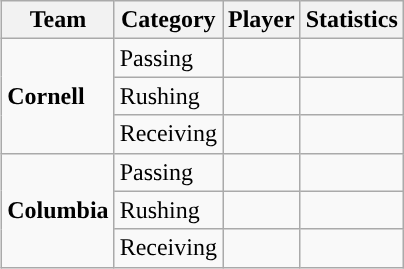<table class="wikitable" style="float: right;">
<tr>
<th>Team</th>
<th>Category</th>
<th>Player</th>
<th>Statistics</th>
</tr>
<tr>
<td rowspan=3><strong>Cornell</strong></td>
<td>Passing</td>
<td></td>
<td></td>
</tr>
<tr>
<td>Rushing</td>
<td></td>
<td></td>
</tr>
<tr>
<td>Receiving</td>
<td></td>
<td></td>
</tr>
<tr>
<td rowspan=3><strong>Columbia</strong></td>
<td>Passing</td>
<td></td>
<td></td>
</tr>
<tr>
<td>Rushing</td>
<td></td>
<td></td>
</tr>
<tr>
<td>Receiving</td>
<td></td>
<td></td>
</tr>
</table>
